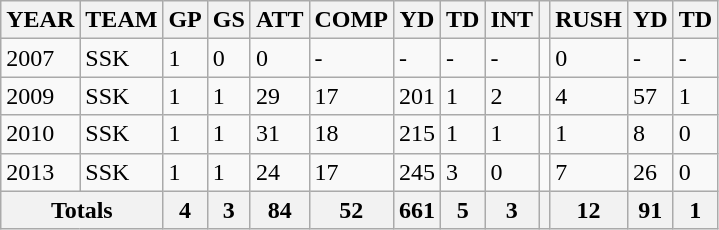<table class="wikitable">
<tr>
<th>YEAR</th>
<th>TEAM</th>
<th>GP</th>
<th>GS</th>
<th>ATT</th>
<th>COMP</th>
<th>YD</th>
<th>TD</th>
<th>INT</th>
<th></th>
<th>RUSH</th>
<th>YD</th>
<th>TD</th>
</tr>
<tr>
<td>2007</td>
<td>SSK</td>
<td>1</td>
<td>0</td>
<td>0</td>
<td>-</td>
<td>-</td>
<td>-</td>
<td>-</td>
<td></td>
<td>0</td>
<td>-</td>
<td>-</td>
</tr>
<tr>
<td>2009</td>
<td>SSK</td>
<td>1</td>
<td>1</td>
<td>29</td>
<td>17</td>
<td>201</td>
<td>1</td>
<td>2</td>
<td></td>
<td>4</td>
<td>57</td>
<td>1</td>
</tr>
<tr>
<td>2010</td>
<td>SSK</td>
<td>1</td>
<td>1</td>
<td>31</td>
<td>18</td>
<td>215</td>
<td>1</td>
<td>1</td>
<td></td>
<td>1</td>
<td>8</td>
<td>0</td>
</tr>
<tr>
<td>2013</td>
<td>SSK</td>
<td>1</td>
<td>1</td>
<td>24</td>
<td>17</td>
<td>245</td>
<td>3</td>
<td>0</td>
<td></td>
<td>7</td>
<td>26</td>
<td>0</td>
</tr>
<tr>
<th colspan="2">Totals</th>
<th>4</th>
<th>3</th>
<th>84</th>
<th>52</th>
<th>661</th>
<th>5</th>
<th>3</th>
<th></th>
<th>12</th>
<th>91</th>
<th>1</th>
</tr>
</table>
